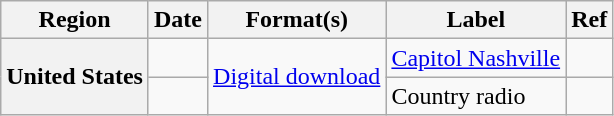<table class="wikitable plainrowheaders">
<tr>
<th scope="col">Region</th>
<th scope="col">Date</th>
<th scope="col">Format(s)</th>
<th scope="col">Label</th>
<th scope="col">Ref</th>
</tr>
<tr>
<th scope="row" rowspan="2">United States</th>
<td></td>
<td rowspan="2"><a href='#'>Digital download</a></td>
<td><a href='#'>Capitol Nashville</a></td>
<td></td>
</tr>
<tr>
<td></td>
<td>Country radio</td>
<td></td>
</tr>
</table>
